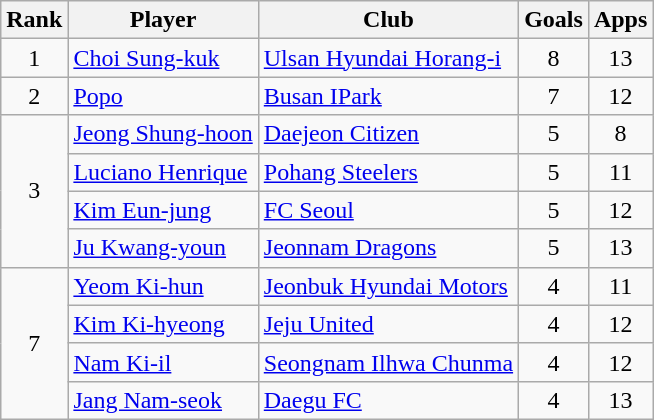<table class="wikitable">
<tr>
<th>Rank</th>
<th>Player</th>
<th>Club</th>
<th>Goals</th>
<th>Apps</th>
</tr>
<tr>
<td align=center>1</td>
<td> <a href='#'>Choi Sung-kuk</a></td>
<td><a href='#'>Ulsan Hyundai Horang-i</a></td>
<td align=center>8</td>
<td align=center>13</td>
</tr>
<tr>
<td align=center>2</td>
<td> <a href='#'>Popo</a></td>
<td><a href='#'>Busan IPark</a></td>
<td align=center>7</td>
<td align=center>12</td>
</tr>
<tr>
<td rowspan="4" align=center>3</td>
<td> <a href='#'>Jeong Shung-hoon</a></td>
<td><a href='#'>Daejeon Citizen</a></td>
<td align=center>5</td>
<td align=center>8</td>
</tr>
<tr>
<td> <a href='#'>Luciano Henrique</a></td>
<td><a href='#'>Pohang Steelers</a></td>
<td align=center>5</td>
<td align=center>11</td>
</tr>
<tr>
<td> <a href='#'>Kim Eun-jung</a></td>
<td><a href='#'>FC Seoul</a></td>
<td align=center>5</td>
<td align=center>12</td>
</tr>
<tr>
<td> <a href='#'>Ju Kwang-youn</a></td>
<td><a href='#'>Jeonnam Dragons</a></td>
<td align=center>5</td>
<td align=center>13</td>
</tr>
<tr>
<td rowspan="4" align=center>7</td>
<td> <a href='#'>Yeom Ki-hun</a></td>
<td><a href='#'>Jeonbuk Hyundai Motors</a></td>
<td align=center>4</td>
<td align=center>11</td>
</tr>
<tr>
<td> <a href='#'>Kim Ki-hyeong</a></td>
<td><a href='#'>Jeju United</a></td>
<td align=center>4</td>
<td align=center>12</td>
</tr>
<tr>
<td> <a href='#'>Nam Ki-il</a></td>
<td><a href='#'>Seongnam Ilhwa Chunma</a></td>
<td align=center>4</td>
<td align=center>12</td>
</tr>
<tr>
<td> <a href='#'>Jang Nam-seok</a></td>
<td><a href='#'>Daegu FC</a></td>
<td align=center>4</td>
<td align=center>13</td>
</tr>
</table>
